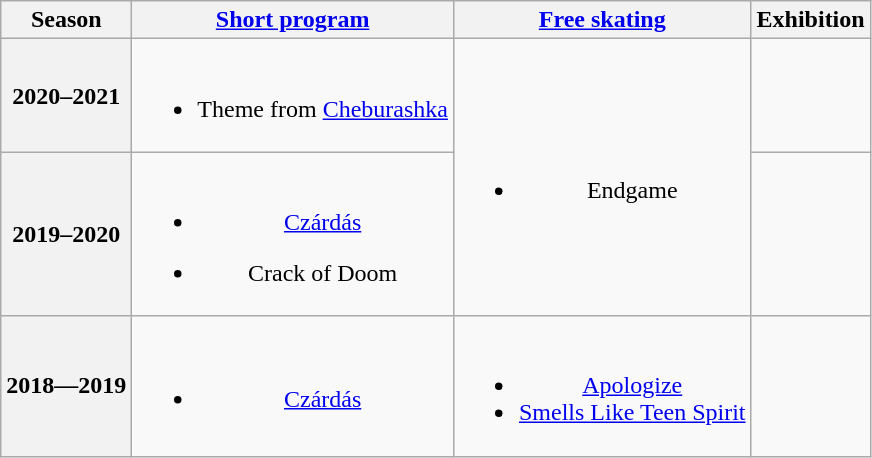<table class=wikitable style=text-align:center>
<tr>
<th>Season</th>
<th><a href='#'>Short program</a></th>
<th><a href='#'>Free skating</a></th>
<th>Exhibition</th>
</tr>
<tr>
<th>2020–2021</th>
<td><br><ul><li>Theme from <a href='#'>Cheburashka</a> <br> </li></ul></td>
<td rowspan=2><br><ul><li>Endgame <br> </li></ul></td>
<td></td>
</tr>
<tr>
<th>2019–2020</th>
<td><br><ul><li><a href='#'>Czárdás</a> <br> </li></ul><ul><li>Crack of Doom <br> </li></ul></td>
<td></td>
</tr>
<tr>
<th>2018—2019</th>
<td><br><ul><li><a href='#'>Czárdás</a> <br> </li></ul></td>
<td><br><ul><li><a href='#'>Apologize</a> <br> </li><li><a href='#'>Smells Like Teen Spirit</a> <br> </li></ul></td>
<td></td>
</tr>
</table>
